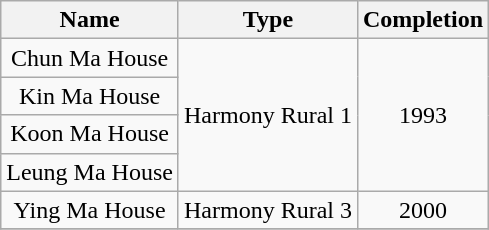<table class="wikitable" style="text-align: center">
<tr>
<th>Name</th>
<th>Type</th>
<th>Completion</th>
</tr>
<tr>
<td>Chun Ma House</td>
<td rowspan="4">Harmony Rural 1</td>
<td rowspan="4">1993</td>
</tr>
<tr>
<td>Kin Ma House</td>
</tr>
<tr>
<td>Koon Ma House</td>
</tr>
<tr>
<td>Leung Ma House</td>
</tr>
<tr>
<td>Ying Ma House</td>
<td>Harmony Rural 3</td>
<td rowspan="1">2000</td>
</tr>
<tr>
</tr>
</table>
